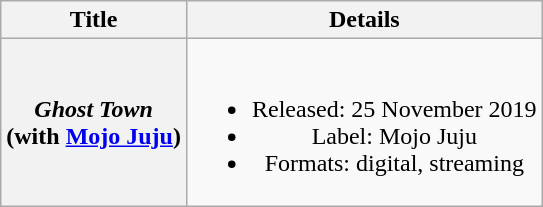<table class="wikitable plainrowheaders" style="text-align:center;">
<tr>
<th>Title</th>
<th>Details</th>
</tr>
<tr>
<th scope="row"><em>Ghost Town</em> <br> (with <a href='#'>Mojo Juju</a>)</th>
<td><br><ul><li>Released: 25 November 2019</li><li>Label: Mojo Juju</li><li>Formats: digital, streaming</li></ul></td>
</tr>
</table>
